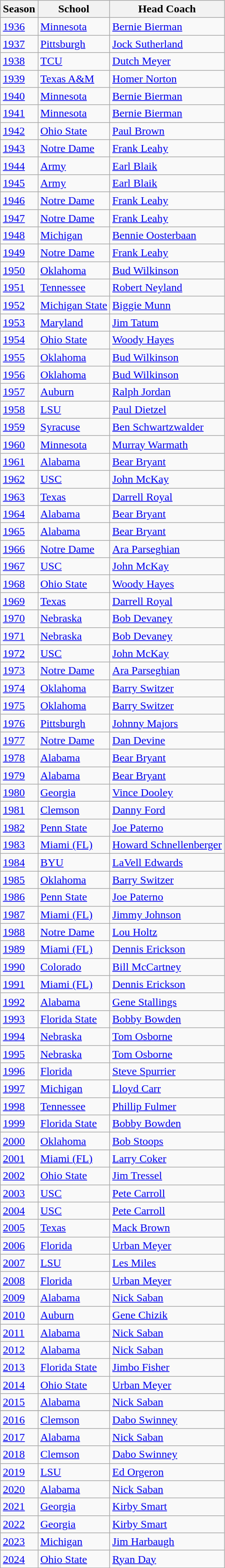<table class="wikitable sortable">
<tr>
<th>Season</th>
<th>School</th>
<th>Head Coach</th>
</tr>
<tr>
<td><a href='#'>1936</a></td>
<td><a href='#'>Minnesota</a></td>
<td><a href='#'>Bernie Bierman</a></td>
</tr>
<tr>
<td><a href='#'>1937</a></td>
<td><a href='#'>Pittsburgh</a></td>
<td><a href='#'>Jock Sutherland</a></td>
</tr>
<tr>
<td><a href='#'>1938</a></td>
<td><a href='#'>TCU</a></td>
<td><a href='#'>Dutch Meyer</a></td>
</tr>
<tr>
<td><a href='#'>1939</a></td>
<td><a href='#'>Texas A&M</a></td>
<td><a href='#'>Homer Norton</a></td>
</tr>
<tr>
<td><a href='#'>1940</a></td>
<td><a href='#'>Minnesota</a></td>
<td><a href='#'>Bernie Bierman</a></td>
</tr>
<tr>
<td><a href='#'>1941</a></td>
<td><a href='#'>Minnesota</a></td>
<td><a href='#'>Bernie Bierman</a></td>
</tr>
<tr>
<td><a href='#'>1942</a></td>
<td><a href='#'>Ohio State</a></td>
<td><a href='#'>Paul Brown</a></td>
</tr>
<tr>
<td><a href='#'>1943</a></td>
<td><a href='#'>Notre Dame</a></td>
<td><a href='#'>Frank Leahy</a></td>
</tr>
<tr>
<td><a href='#'>1944</a></td>
<td><a href='#'>Army</a></td>
<td><a href='#'>Earl Blaik</a></td>
</tr>
<tr>
<td><a href='#'>1945</a></td>
<td><a href='#'>Army</a></td>
<td><a href='#'>Earl Blaik</a></td>
</tr>
<tr>
<td><a href='#'>1946</a></td>
<td><a href='#'>Notre Dame</a></td>
<td><a href='#'>Frank Leahy</a></td>
</tr>
<tr>
<td><a href='#'>1947</a></td>
<td><a href='#'>Notre Dame</a></td>
<td><a href='#'>Frank Leahy</a></td>
</tr>
<tr>
<td><a href='#'>1948</a></td>
<td><a href='#'>Michigan</a></td>
<td><a href='#'>Bennie Oosterbaan</a></td>
</tr>
<tr>
<td><a href='#'>1949</a></td>
<td><a href='#'>Notre Dame</a></td>
<td><a href='#'>Frank Leahy</a></td>
</tr>
<tr>
<td><a href='#'>1950</a></td>
<td><a href='#'>Oklahoma</a></td>
<td><a href='#'>Bud Wilkinson</a></td>
</tr>
<tr>
<td><a href='#'>1951</a></td>
<td><a href='#'>Tennessee</a></td>
<td><a href='#'>Robert Neyland</a></td>
</tr>
<tr>
<td><a href='#'>1952</a></td>
<td><a href='#'>Michigan State</a></td>
<td><a href='#'>Biggie Munn</a></td>
</tr>
<tr>
<td><a href='#'>1953</a></td>
<td><a href='#'>Maryland</a></td>
<td><a href='#'>Jim Tatum</a></td>
</tr>
<tr>
<td><a href='#'>1954</a></td>
<td><a href='#'>Ohio State</a></td>
<td><a href='#'>Woody Hayes</a></td>
</tr>
<tr>
<td><a href='#'>1955</a></td>
<td><a href='#'>Oklahoma</a></td>
<td><a href='#'>Bud Wilkinson</a></td>
</tr>
<tr>
<td><a href='#'>1956</a></td>
<td><a href='#'>Oklahoma</a></td>
<td><a href='#'>Bud Wilkinson</a></td>
</tr>
<tr>
<td><a href='#'>1957</a></td>
<td><a href='#'>Auburn</a></td>
<td><a href='#'>Ralph Jordan</a></td>
</tr>
<tr>
<td><a href='#'>1958</a></td>
<td><a href='#'>LSU</a></td>
<td><a href='#'>Paul Dietzel</a></td>
</tr>
<tr>
<td><a href='#'>1959</a></td>
<td><a href='#'>Syracuse</a></td>
<td><a href='#'>Ben Schwartzwalder</a></td>
</tr>
<tr>
<td><a href='#'>1960</a></td>
<td><a href='#'>Minnesota</a></td>
<td><a href='#'>Murray Warmath</a></td>
</tr>
<tr>
<td><a href='#'>1961</a></td>
<td><a href='#'>Alabama</a></td>
<td><a href='#'>Bear Bryant</a></td>
</tr>
<tr>
<td><a href='#'>1962</a></td>
<td><a href='#'>USC</a></td>
<td><a href='#'>John McKay</a></td>
</tr>
<tr>
<td><a href='#'>1963</a></td>
<td><a href='#'>Texas</a></td>
<td><a href='#'>Darrell Royal</a></td>
</tr>
<tr>
<td><a href='#'>1964</a></td>
<td><a href='#'>Alabama</a></td>
<td><a href='#'>Bear Bryant</a></td>
</tr>
<tr>
<td><a href='#'>1965</a></td>
<td><a href='#'>Alabama</a></td>
<td><a href='#'>Bear Bryant</a></td>
</tr>
<tr>
<td><a href='#'>1966</a></td>
<td><a href='#'>Notre Dame</a></td>
<td><a href='#'>Ara Parseghian</a></td>
</tr>
<tr>
<td><a href='#'>1967</a></td>
<td><a href='#'>USC</a></td>
<td><a href='#'>John McKay</a></td>
</tr>
<tr>
<td><a href='#'>1968</a></td>
<td><a href='#'>Ohio State</a></td>
<td><a href='#'>Woody Hayes</a></td>
</tr>
<tr>
<td><a href='#'>1969</a></td>
<td><a href='#'>Texas</a></td>
<td><a href='#'>Darrell Royal</a></td>
</tr>
<tr>
<td><a href='#'>1970</a></td>
<td><a href='#'>Nebraska</a></td>
<td><a href='#'>Bob Devaney</a></td>
</tr>
<tr>
<td><a href='#'>1971</a></td>
<td><a href='#'>Nebraska</a></td>
<td><a href='#'>Bob Devaney</a></td>
</tr>
<tr>
<td><a href='#'>1972</a></td>
<td><a href='#'>USC</a></td>
<td><a href='#'>John McKay</a></td>
</tr>
<tr>
<td><a href='#'>1973</a></td>
<td><a href='#'>Notre Dame</a></td>
<td><a href='#'>Ara Parseghian</a></td>
</tr>
<tr>
<td><a href='#'>1974</a></td>
<td><a href='#'>Oklahoma</a></td>
<td><a href='#'>Barry Switzer</a></td>
</tr>
<tr>
<td><a href='#'>1975</a></td>
<td><a href='#'>Oklahoma</a></td>
<td><a href='#'>Barry Switzer</a></td>
</tr>
<tr>
<td><a href='#'>1976</a></td>
<td><a href='#'>Pittsburgh</a></td>
<td><a href='#'>Johnny Majors</a></td>
</tr>
<tr>
<td><a href='#'>1977</a></td>
<td><a href='#'>Notre Dame</a></td>
<td><a href='#'>Dan Devine</a></td>
</tr>
<tr>
<td><a href='#'>1978</a></td>
<td><a href='#'>Alabama</a></td>
<td><a href='#'>Bear Bryant</a></td>
</tr>
<tr>
<td><a href='#'>1979</a></td>
<td><a href='#'>Alabama</a></td>
<td><a href='#'>Bear Bryant</a></td>
</tr>
<tr>
<td><a href='#'>1980</a></td>
<td><a href='#'>Georgia</a></td>
<td><a href='#'>Vince Dooley</a></td>
</tr>
<tr>
<td><a href='#'>1981</a></td>
<td><a href='#'>Clemson</a></td>
<td><a href='#'>Danny Ford</a></td>
</tr>
<tr>
<td><a href='#'>1982</a></td>
<td><a href='#'>Penn State</a></td>
<td><a href='#'>Joe Paterno</a></td>
</tr>
<tr>
<td><a href='#'>1983</a></td>
<td><a href='#'>Miami (FL)</a></td>
<td><a href='#'>Howard Schnellenberger</a></td>
</tr>
<tr>
<td><a href='#'>1984</a></td>
<td><a href='#'>BYU</a></td>
<td><a href='#'>LaVell Edwards</a></td>
</tr>
<tr>
<td><a href='#'>1985</a></td>
<td><a href='#'>Oklahoma</a></td>
<td><a href='#'>Barry Switzer</a></td>
</tr>
<tr>
<td><a href='#'>1986</a></td>
<td><a href='#'>Penn State</a></td>
<td><a href='#'>Joe Paterno</a></td>
</tr>
<tr>
<td><a href='#'>1987</a></td>
<td><a href='#'>Miami (FL)</a></td>
<td><a href='#'>Jimmy Johnson</a></td>
</tr>
<tr>
<td><a href='#'>1988</a></td>
<td><a href='#'>Notre Dame</a></td>
<td><a href='#'>Lou Holtz</a></td>
</tr>
<tr>
<td><a href='#'>1989</a></td>
<td><a href='#'>Miami (FL)</a></td>
<td><a href='#'>Dennis Erickson</a></td>
</tr>
<tr>
<td><a href='#'>1990</a></td>
<td><a href='#'>Colorado</a></td>
<td><a href='#'>Bill McCartney</a></td>
</tr>
<tr>
<td><a href='#'>1991</a></td>
<td><a href='#'>Miami (FL)</a></td>
<td><a href='#'>Dennis Erickson</a></td>
</tr>
<tr>
<td><a href='#'>1992</a></td>
<td><a href='#'>Alabama</a></td>
<td><a href='#'>Gene Stallings</a></td>
</tr>
<tr>
<td><a href='#'>1993</a></td>
<td><a href='#'>Florida State</a></td>
<td><a href='#'>Bobby Bowden</a></td>
</tr>
<tr>
<td><a href='#'>1994</a></td>
<td><a href='#'>Nebraska</a></td>
<td><a href='#'>Tom Osborne</a></td>
</tr>
<tr>
<td><a href='#'>1995</a></td>
<td><a href='#'>Nebraska</a></td>
<td><a href='#'>Tom Osborne</a></td>
</tr>
<tr>
<td><a href='#'>1996</a></td>
<td><a href='#'>Florida</a></td>
<td><a href='#'>Steve Spurrier</a></td>
</tr>
<tr>
<td><a href='#'>1997</a></td>
<td><a href='#'>Michigan</a></td>
<td><a href='#'>Lloyd Carr</a></td>
</tr>
<tr>
<td><a href='#'>1998</a></td>
<td><a href='#'>Tennessee</a></td>
<td><a href='#'>Phillip Fulmer</a></td>
</tr>
<tr>
<td><a href='#'>1999</a></td>
<td><a href='#'>Florida State</a></td>
<td><a href='#'>Bobby Bowden</a></td>
</tr>
<tr>
<td><a href='#'>2000</a></td>
<td><a href='#'>Oklahoma</a></td>
<td><a href='#'>Bob Stoops</a></td>
</tr>
<tr>
<td><a href='#'>2001</a></td>
<td><a href='#'>Miami (FL)</a></td>
<td><a href='#'>Larry Coker</a></td>
</tr>
<tr>
<td><a href='#'>2002</a></td>
<td><a href='#'>Ohio State</a></td>
<td><a href='#'>Jim Tressel</a></td>
</tr>
<tr>
<td><a href='#'>2003</a></td>
<td><a href='#'>USC</a></td>
<td><a href='#'>Pete Carroll</a></td>
</tr>
<tr>
<td><a href='#'>2004</a></td>
<td><a href='#'>USC</a></td>
<td><a href='#'>Pete Carroll</a></td>
</tr>
<tr>
<td><a href='#'>2005</a></td>
<td><a href='#'>Texas</a></td>
<td><a href='#'>Mack Brown</a></td>
</tr>
<tr>
<td><a href='#'>2006</a></td>
<td><a href='#'>Florida</a></td>
<td><a href='#'>Urban Meyer</a></td>
</tr>
<tr>
<td><a href='#'>2007</a></td>
<td><a href='#'>LSU</a></td>
<td><a href='#'>Les Miles</a></td>
</tr>
<tr>
<td><a href='#'>2008</a></td>
<td><a href='#'>Florida</a></td>
<td><a href='#'>Urban Meyer</a></td>
</tr>
<tr>
<td><a href='#'>2009</a></td>
<td><a href='#'>Alabama</a></td>
<td><a href='#'>Nick Saban</a></td>
</tr>
<tr>
<td><a href='#'>2010</a></td>
<td><a href='#'>Auburn</a></td>
<td><a href='#'>Gene Chizik</a></td>
</tr>
<tr>
<td><a href='#'>2011</a></td>
<td><a href='#'>Alabama</a></td>
<td><a href='#'>Nick Saban</a></td>
</tr>
<tr>
<td><a href='#'>2012</a></td>
<td><a href='#'>Alabama</a></td>
<td><a href='#'>Nick Saban</a></td>
</tr>
<tr>
<td><a href='#'>2013</a></td>
<td><a href='#'>Florida State</a></td>
<td><a href='#'>Jimbo Fisher</a></td>
</tr>
<tr>
<td><a href='#'>2014</a></td>
<td><a href='#'>Ohio State</a></td>
<td><a href='#'>Urban Meyer</a></td>
</tr>
<tr>
<td><a href='#'>2015</a></td>
<td><a href='#'>Alabama</a></td>
<td><a href='#'>Nick Saban</a></td>
</tr>
<tr>
</tr>
<tr>
<td><a href='#'>2016</a></td>
<td><a href='#'>Clemson</a></td>
<td><a href='#'>Dabo Swinney</a></td>
</tr>
<tr>
<td><a href='#'>2017</a></td>
<td><a href='#'>Alabama</a></td>
<td><a href='#'>Nick Saban</a></td>
</tr>
<tr>
<td><a href='#'>2018</a></td>
<td><a href='#'>Clemson</a></td>
<td><a href='#'>Dabo Swinney</a></td>
</tr>
<tr>
<td><a href='#'>2019</a></td>
<td><a href='#'>LSU</a></td>
<td><a href='#'>Ed Orgeron</a></td>
</tr>
<tr>
<td><a href='#'>2020</a></td>
<td><a href='#'>Alabama</a></td>
<td><a href='#'>Nick Saban</a></td>
</tr>
<tr>
<td><a href='#'>2021</a></td>
<td><a href='#'>Georgia</a></td>
<td><a href='#'>Kirby Smart</a></td>
</tr>
<tr>
<td><a href='#'>2022</a></td>
<td><a href='#'>Georgia</a></td>
<td><a href='#'>Kirby Smart</a></td>
</tr>
<tr>
<td><a href='#'>2023</a></td>
<td><a href='#'>Michigan</a></td>
<td><a href='#'>Jim Harbaugh</a></td>
</tr>
<tr>
<td><a href='#'>2024</a></td>
<td><a href='#'>Ohio State</a></td>
<td><a href='#'>Ryan Day</a></td>
</tr>
</table>
